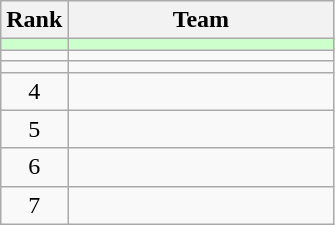<table class="wikitable">
<tr>
<th>Rank</th>
<th width=170>Team</th>
</tr>
<tr bgcolor=ccffcc>
<td align=center></td>
<td></td>
</tr>
<tr>
<td align=center></td>
<td></td>
</tr>
<tr>
<td align=center></td>
<td></td>
</tr>
<tr>
<td align=center>4</td>
<td></td>
</tr>
<tr>
<td align=center>5</td>
<td></td>
</tr>
<tr>
<td align=center>6</td>
<td></td>
</tr>
<tr>
<td align=center>7</td>
<td></td>
</tr>
</table>
